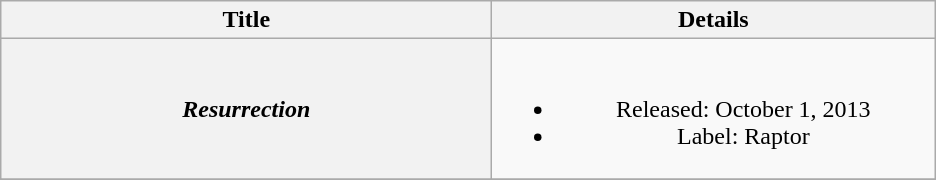<table class="wikitable plainrowheaders" style="text-align:center;">
<tr>
<th style="width:20em;">Title</th>
<th style="width:18em;">Details</th>
</tr>
<tr>
<th scope="row"><em>Resurrection</em></th>
<td><br><ul><li>Released: October 1, 2013</li><li>Label: Raptor</li></ul></td>
</tr>
<tr>
</tr>
</table>
